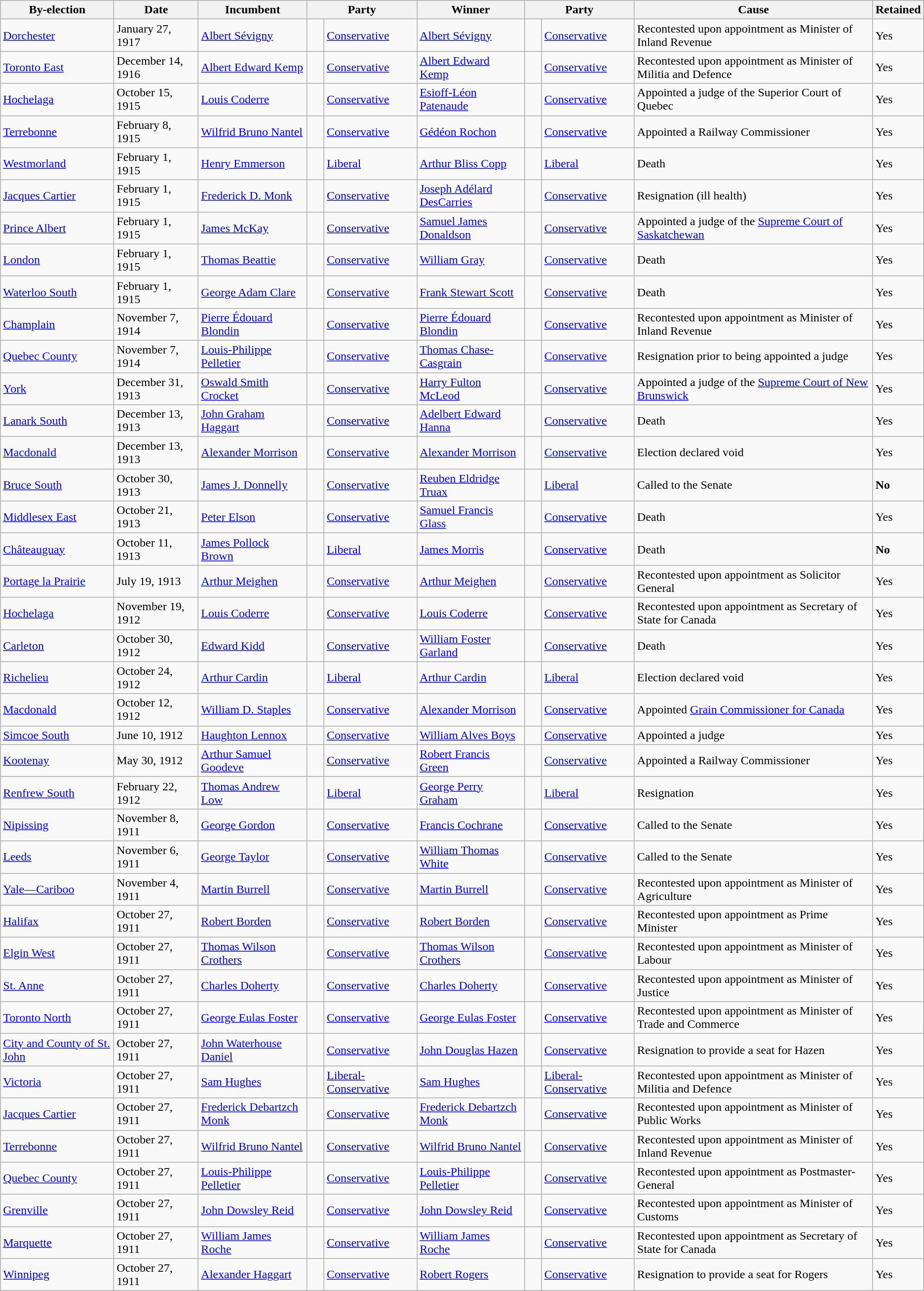<table class="wikitable">
<tr>
<th>By-election</th>
<th>Date</th>
<th>Incumbent</th>
<th colspan=2>Party</th>
<th>Winner</th>
<th colspan=2>Party</th>
<th>Cause</th>
<th>Retained</th>
</tr>
<tr>
<td><a href='#'>Dorchester</a></td>
<td>January 27, 1917</td>
<td><a href='#'>Albert Sévigny</a></td>
<td>    </td>
<td><a href='#'>Conservative</a></td>
<td><a href='#'>Albert Sévigny</a></td>
<td>    </td>
<td><a href='#'>Conservative</a></td>
<td>Recontested upon appointment as Minister of Inland Revenue</td>
<td>Yes</td>
</tr>
<tr>
<td><a href='#'>Toronto East</a></td>
<td>December 14, 1916</td>
<td><a href='#'>Albert Edward Kemp</a></td>
<td>    </td>
<td><a href='#'>Conservative</a></td>
<td><a href='#'>Albert Edward Kemp</a></td>
<td>    </td>
<td><a href='#'>Conservative</a></td>
<td>Recontested upon appointment as Minister of Militia and Defence</td>
<td>Yes</td>
</tr>
<tr>
<td><a href='#'>Hochelaga</a></td>
<td>October 15, 1915</td>
<td><a href='#'>Louis Coderre</a></td>
<td>    </td>
<td><a href='#'>Conservative</a></td>
<td><a href='#'>Esioff-Léon Patenaude</a></td>
<td>    </td>
<td><a href='#'>Conservative</a></td>
<td>Appointed a judge of the Superior Court of Quebec</td>
<td>Yes</td>
</tr>
<tr>
<td><a href='#'>Terrebonne</a></td>
<td>February 8, 1915</td>
<td><a href='#'>Wilfrid Bruno Nantel</a></td>
<td>    </td>
<td><a href='#'>Conservative</a></td>
<td><a href='#'>Gédéon Rochon</a></td>
<td>    </td>
<td><a href='#'>Conservative</a></td>
<td>Appointed a Railway Commissioner</td>
<td>Yes</td>
</tr>
<tr>
<td><a href='#'>Westmorland</a></td>
<td>February 1, 1915</td>
<td><a href='#'>Henry Emmerson</a></td>
<td>    </td>
<td><a href='#'>Liberal</a></td>
<td><a href='#'>Arthur Bliss Copp</a></td>
<td>    </td>
<td><a href='#'>Liberal</a></td>
<td>Death</td>
<td>Yes</td>
</tr>
<tr>
<td><a href='#'>Jacques Cartier</a></td>
<td>February 1, 1915</td>
<td><a href='#'>Frederick D. Monk</a></td>
<td>    </td>
<td><a href='#'>Conservative</a></td>
<td><a href='#'>Joseph Adélard DesCarries</a></td>
<td>    </td>
<td><a href='#'>Conservative</a></td>
<td>Resignation (ill health)</td>
<td>Yes</td>
</tr>
<tr>
<td><a href='#'>Prince Albert</a></td>
<td>February 1, 1915</td>
<td><a href='#'>James McKay</a></td>
<td>    </td>
<td><a href='#'>Conservative</a></td>
<td><a href='#'>Samuel James Donaldson</a></td>
<td>    </td>
<td><a href='#'>Conservative</a></td>
<td>Appointed a judge of the  <a href='#'>Supreme Court of Saskatchewan</a></td>
<td>Yes</td>
</tr>
<tr>
<td><a href='#'>London</a></td>
<td>February 1, 1915</td>
<td><a href='#'>Thomas Beattie</a></td>
<td>    </td>
<td><a href='#'>Conservative</a></td>
<td><a href='#'>William Gray</a></td>
<td>    </td>
<td><a href='#'>Conservative</a></td>
<td>Death</td>
<td>Yes</td>
</tr>
<tr>
<td><a href='#'>Waterloo South</a></td>
<td>February 1, 1915</td>
<td><a href='#'>George Adam Clare</a></td>
<td>    </td>
<td><a href='#'>Conservative</a></td>
<td><a href='#'>Frank Stewart Scott</a></td>
<td>    </td>
<td><a href='#'>Conservative</a></td>
<td>Death</td>
<td>Yes</td>
</tr>
<tr>
<td><a href='#'>Champlain</a></td>
<td>November 7, 1914</td>
<td><a href='#'>Pierre Édouard Blondin</a></td>
<td>    </td>
<td><a href='#'>Conservative</a></td>
<td><a href='#'>Pierre Édouard Blondin</a></td>
<td>    </td>
<td><a href='#'>Conservative</a></td>
<td>Recontested upon appointment as Minister of Inland Revenue</td>
<td>Yes</td>
</tr>
<tr>
<td><a href='#'>Quebec County</a></td>
<td>November 7, 1914</td>
<td><a href='#'>Louis-Philippe Pelletier</a></td>
<td>    </td>
<td><a href='#'>Conservative</a></td>
<td><a href='#'>Thomas Chase-Casgrain</a></td>
<td>    </td>
<td><a href='#'>Conservative</a></td>
<td>Resignation prior to being appointed a judge</td>
<td>Yes</td>
</tr>
<tr>
<td><a href='#'>York</a></td>
<td>December 31, 1913</td>
<td><a href='#'>Oswald Smith Crocket</a></td>
<td>    </td>
<td><a href='#'>Conservative</a></td>
<td><a href='#'>Harry Fulton McLeod</a></td>
<td>    </td>
<td><a href='#'>Conservative</a></td>
<td>Appointed a judge of the <a href='#'>Supreme Court of New Brunswick</a></td>
<td>Yes</td>
</tr>
<tr>
<td><a href='#'>Lanark South</a></td>
<td>December 13, 1913</td>
<td><a href='#'>John Graham Haggart</a></td>
<td>    </td>
<td><a href='#'>Conservative</a></td>
<td><a href='#'>Adelbert Edward Hanna</a></td>
<td>    </td>
<td><a href='#'>Conservative</a></td>
<td>Death</td>
<td>Yes</td>
</tr>
<tr>
<td><a href='#'>Macdonald</a></td>
<td>December 13, 1913</td>
<td><a href='#'>Alexander Morrison</a></td>
<td>    </td>
<td><a href='#'>Conservative</a></td>
<td><a href='#'>Alexander Morrison</a></td>
<td>    </td>
<td><a href='#'>Conservative</a></td>
<td>Election declared void</td>
<td>Yes</td>
</tr>
<tr>
<td><a href='#'>Bruce South</a></td>
<td>October 30, 1913</td>
<td><a href='#'>James J. Donnelly</a></td>
<td>    </td>
<td><a href='#'>Conservative</a></td>
<td><a href='#'>Reuben Eldridge Truax</a></td>
<td>    </td>
<td><a href='#'>Liberal</a></td>
<td>Called to the Senate</td>
<td><strong>No</strong></td>
</tr>
<tr>
<td><a href='#'>Middlesex East</a></td>
<td>October 21, 1913</td>
<td><a href='#'>Peter Elson</a></td>
<td>    </td>
<td><a href='#'>Conservative</a></td>
<td><a href='#'>Samuel Francis Glass</a></td>
<td>    </td>
<td><a href='#'>Conservative</a></td>
<td>Death</td>
<td>Yes</td>
</tr>
<tr>
<td><a href='#'>Châteauguay</a></td>
<td>October 11, 1913</td>
<td><a href='#'>James Pollock Brown</a></td>
<td>    </td>
<td><a href='#'>Liberal</a></td>
<td><a href='#'>James Morris</a></td>
<td>    </td>
<td><a href='#'>Conservative</a></td>
<td>Death</td>
<td><strong>No</strong></td>
</tr>
<tr>
<td><a href='#'>Portage la Prairie</a></td>
<td>July 19, 1913</td>
<td><a href='#'>Arthur Meighen</a></td>
<td>    </td>
<td><a href='#'>Conservative</a></td>
<td><a href='#'>Arthur Meighen</a></td>
<td>    </td>
<td><a href='#'>Conservative</a></td>
<td>Recontested upon appointment as Solicitor General</td>
<td>Yes</td>
</tr>
<tr>
<td><a href='#'>Hochelaga</a></td>
<td>November 19, 1912</td>
<td><a href='#'>Louis Coderre</a></td>
<td>    </td>
<td><a href='#'>Conservative</a></td>
<td><a href='#'>Louis Coderre</a></td>
<td>    </td>
<td><a href='#'>Conservative</a></td>
<td>Recontested upon appointment as Secretary of State for Canada</td>
<td>Yes</td>
</tr>
<tr>
<td><a href='#'>Carleton</a></td>
<td>October 30, 1912</td>
<td><a href='#'>Edward Kidd</a></td>
<td>    </td>
<td><a href='#'>Conservative</a></td>
<td><a href='#'>William Foster Garland</a></td>
<td>    </td>
<td><a href='#'>Conservative</a></td>
<td>Death</td>
<td>Yes</td>
</tr>
<tr>
<td><a href='#'>Richelieu</a></td>
<td>October 24, 1912</td>
<td><a href='#'>Arthur Cardin</a></td>
<td>    </td>
<td><a href='#'>Liberal</a></td>
<td><a href='#'>Arthur Cardin</a></td>
<td>    </td>
<td><a href='#'>Liberal</a></td>
<td>Election declared void</td>
<td>Yes</td>
</tr>
<tr>
<td><a href='#'>Macdonald</a></td>
<td>October 12, 1912</td>
<td><a href='#'>William D. Staples</a></td>
<td>    </td>
<td><a href='#'>Conservative</a></td>
<td><a href='#'>Alexander Morrison</a></td>
<td>    </td>
<td><a href='#'>Conservative</a></td>
<td>Appointed <a href='#'>Grain Commissioner for Canada</a></td>
<td>Yes</td>
</tr>
<tr>
<td><a href='#'>Simcoe South</a></td>
<td>June 10, 1912</td>
<td><a href='#'>Haughton Lennox</a></td>
<td>    </td>
<td><a href='#'>Conservative</a></td>
<td><a href='#'>William Alves Boys</a></td>
<td>    </td>
<td><a href='#'>Conservative</a></td>
<td>Appointed a judge</td>
<td>Yes</td>
</tr>
<tr>
<td><a href='#'>Kootenay</a></td>
<td>May 30, 1912</td>
<td><a href='#'>Arthur Samuel Goodeve</a></td>
<td>    </td>
<td><a href='#'>Conservative</a></td>
<td><a href='#'>Robert Francis Green</a></td>
<td>    </td>
<td><a href='#'>Conservative</a></td>
<td>Appointed a Railway Commissioner</td>
<td>Yes</td>
</tr>
<tr>
<td><a href='#'>Renfrew South</a></td>
<td>February 22, 1912</td>
<td><a href='#'>Thomas Andrew Low</a></td>
<td>    </td>
<td><a href='#'>Liberal</a></td>
<td><a href='#'>George Perry Graham</a></td>
<td>    </td>
<td><a href='#'>Liberal</a></td>
<td>Resignation</td>
<td>Yes</td>
</tr>
<tr>
<td><a href='#'>Nipissing</a></td>
<td>November 8, 1911</td>
<td><a href='#'>George Gordon</a></td>
<td>    </td>
<td><a href='#'>Conservative</a></td>
<td><a href='#'>Francis Cochrane</a></td>
<td>    </td>
<td><a href='#'>Conservative</a></td>
<td>Called to the Senate</td>
<td>Yes</td>
</tr>
<tr>
<td><a href='#'>Leeds</a></td>
<td>November 6, 1911</td>
<td><a href='#'>George Taylor</a></td>
<td>    </td>
<td><a href='#'>Conservative</a></td>
<td><a href='#'>William Thomas White</a></td>
<td>    </td>
<td><a href='#'>Conservative</a></td>
<td>Called to the Senate</td>
<td>Yes</td>
</tr>
<tr>
<td><a href='#'>Yale—Cariboo</a></td>
<td>November 4, 1911</td>
<td><a href='#'>Martin Burrell</a></td>
<td>    </td>
<td><a href='#'>Conservative</a></td>
<td><a href='#'>Martin Burrell</a></td>
<td>    </td>
<td><a href='#'>Conservative</a></td>
<td>Recontested upon appointment as Minister of Agriculture</td>
<td>Yes</td>
</tr>
<tr>
<td><a href='#'>Halifax</a></td>
<td>October 27, 1911</td>
<td><a href='#'>Robert Borden</a></td>
<td>    </td>
<td><a href='#'>Conservative</a></td>
<td><a href='#'>Robert Borden</a></td>
<td>    </td>
<td><a href='#'>Conservative</a></td>
<td>Recontested upon appointment as Prime Minister</td>
<td>Yes</td>
</tr>
<tr>
<td><a href='#'>Elgin West</a></td>
<td>October 27, 1911</td>
<td><a href='#'>Thomas Wilson Crothers</a></td>
<td>    </td>
<td><a href='#'>Conservative</a></td>
<td><a href='#'>Thomas Wilson Crothers</a></td>
<td>    </td>
<td><a href='#'>Conservative</a></td>
<td>Recontested upon appointment as Minister of Labour</td>
<td>Yes</td>
</tr>
<tr>
<td><a href='#'>St. Anne</a></td>
<td>October 27, 1911</td>
<td><a href='#'>Charles Doherty</a></td>
<td>    </td>
<td><a href='#'>Conservative</a></td>
<td><a href='#'>Charles Doherty</a></td>
<td>    </td>
<td><a href='#'>Conservative</a></td>
<td>Recontested upon appointment as Minister of Justice</td>
<td>Yes</td>
</tr>
<tr>
<td><a href='#'>Toronto North</a></td>
<td>October 27, 1911</td>
<td><a href='#'>George Eulas Foster</a></td>
<td>    </td>
<td><a href='#'>Conservative</a></td>
<td><a href='#'>George Eulas Foster</a></td>
<td>    </td>
<td><a href='#'>Conservative</a></td>
<td>Recontested upon appointment as Minister of Trade and Commerce</td>
<td>Yes</td>
</tr>
<tr>
<td><a href='#'>City and County of St. John</a></td>
<td>October 27, 1911</td>
<td><a href='#'>John Waterhouse Daniel</a></td>
<td>    </td>
<td><a href='#'>Conservative</a></td>
<td><a href='#'>John Douglas Hazen</a></td>
<td>    </td>
<td><a href='#'>Conservative</a></td>
<td>Resignation to provide a seat for Hazen</td>
<td>Yes</td>
</tr>
<tr>
<td><a href='#'>Victoria</a></td>
<td>October 27, 1911</td>
<td><a href='#'>Sam Hughes</a></td>
<td>    </td>
<td><a href='#'>Liberal-Conservative</a></td>
<td><a href='#'>Sam Hughes</a></td>
<td>    </td>
<td><a href='#'>Liberal-Conservative</a></td>
<td>Recontested upon appointment as Minister of Militia and Defence</td>
<td>Yes</td>
</tr>
<tr>
<td><a href='#'>Jacques Cartier</a></td>
<td>October 27, 1911</td>
<td><a href='#'>Frederick Debartzch Monk</a></td>
<td>    </td>
<td><a href='#'>Conservative</a></td>
<td><a href='#'>Frederick Debartzch Monk</a></td>
<td>    </td>
<td><a href='#'>Conservative</a></td>
<td>Recontested upon appointment as Minister of Public Works</td>
<td>Yes</td>
</tr>
<tr>
<td><a href='#'>Terrebonne</a></td>
<td>October 27, 1911</td>
<td><a href='#'>Wilfrid Bruno Nantel</a></td>
<td>    </td>
<td><a href='#'>Conservative</a></td>
<td><a href='#'>Wilfrid Bruno Nantel</a></td>
<td>    </td>
<td><a href='#'>Conservative</a></td>
<td>Recontested upon appointment as Minister of Inland Revenue</td>
<td>Yes</td>
</tr>
<tr>
<td><a href='#'>Quebec County</a></td>
<td>October 27, 1911</td>
<td><a href='#'>Louis-Philippe Pelletier</a></td>
<td>    </td>
<td><a href='#'>Conservative</a></td>
<td><a href='#'>Louis-Philippe Pelletier</a></td>
<td>    </td>
<td><a href='#'>Conservative</a></td>
<td>Recontested upon appointment as Postmaster-General</td>
<td>Yes</td>
</tr>
<tr>
<td><a href='#'>Grenville</a></td>
<td>October 27, 1911</td>
<td><a href='#'>John Dowsley Reid</a></td>
<td>    </td>
<td><a href='#'>Conservative</a></td>
<td><a href='#'>John Dowsley Reid</a></td>
<td>    </td>
<td><a href='#'>Conservative</a></td>
<td>Recontested upon appointment as Minister of Customs</td>
<td>Yes</td>
</tr>
<tr>
<td><a href='#'>Marquette</a></td>
<td>October 27, 1911</td>
<td><a href='#'>William James Roche</a></td>
<td>    </td>
<td><a href='#'>Conservative</a></td>
<td><a href='#'>William James Roche</a></td>
<td>    </td>
<td><a href='#'>Conservative</a></td>
<td>Recontested upon appointment as Secretary of State for Canada</td>
<td>Yes</td>
</tr>
<tr>
<td><a href='#'>Winnipeg</a></td>
<td>October 27, 1911</td>
<td><a href='#'>Alexander Haggart</a></td>
<td>    </td>
<td><a href='#'>Conservative</a></td>
<td><a href='#'>Robert Rogers</a></td>
<td>    </td>
<td><a href='#'>Conservative</a></td>
<td>Resignation to provide a seat for Rogers</td>
<td>Yes</td>
</tr>
</table>
